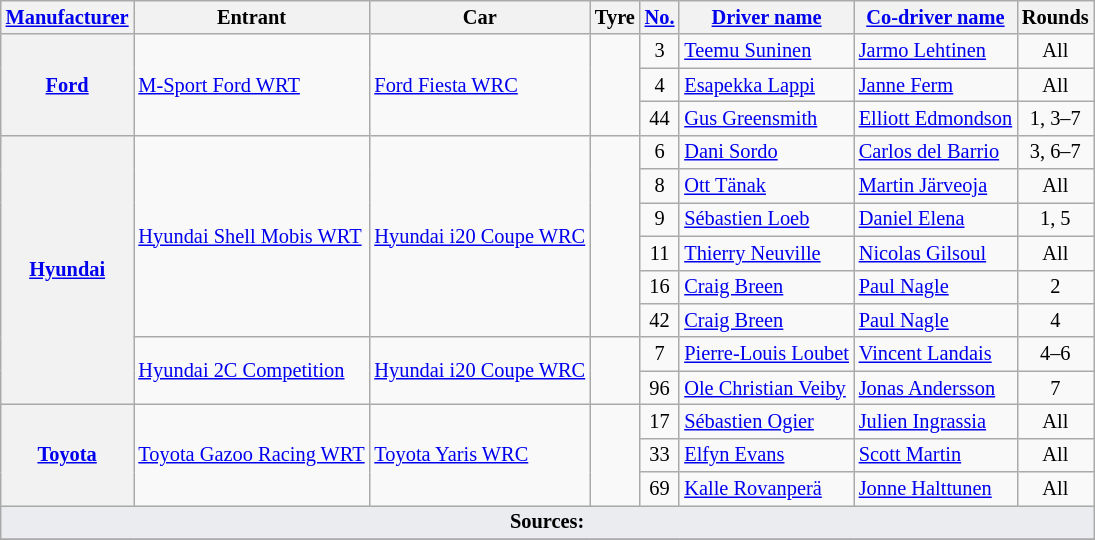<table class="wikitable" style="font-size: 85%;">
<tr>
<th><a href='#'>Manufacturer</a></th>
<th>Entrant</th>
<th>Car</th>
<th>Tyre</th>
<th><a href='#'>No.</a></th>
<th><a href='#'>Driver name</a></th>
<th><a href='#'>Co-driver name</a></th>
<th>Rounds</th>
</tr>
<tr>
<th rowspan="3"><a href='#'>Ford</a></th>
<td rowspan="3"> <a href='#'>M-Sport Ford WRT</a></td>
<td rowspan="3"><a href='#'>Ford Fiesta WRC</a></td>
<td rowspan="3" align="center"></td>
<td style="text-align:center">3</td>
<td> <a href='#'>Teemu Suninen</a></td>
<td> <a href='#'>Jarmo Lehtinen</a></td>
<td style="text-align:center">All</td>
</tr>
<tr>
<td style="text-align:center">4</td>
<td> <a href='#'>Esapekka Lappi</a></td>
<td> <a href='#'>Janne Ferm</a></td>
<td style="text-align:center">All</td>
</tr>
<tr>
<td style="text-align:center">44</td>
<td> <a href='#'>Gus Greensmith</a></td>
<td nowrap> <a href='#'>Elliott Edmondson</a></td>
<td style="text-align:center">1, 3–7</td>
</tr>
<tr>
<th rowspan="8"><a href='#'>Hyundai</a></th>
<td rowspan="6"> <a href='#'>Hyundai Shell Mobis WRT</a></td>
<td rowspan="6" nowrap><a href='#'>Hyundai i20 Coupe WRC</a></td>
<td rowspan="6" align="center"></td>
<td style="text-align:center" id="6">6</td>
<td> <a href='#'>Dani Sordo</a></td>
<td> <a href='#'>Carlos del Barrio</a></td>
<td style="text-align:center">3, 6–7</td>
</tr>
<tr>
<td style="text-align:center">8</td>
<td> <a href='#'>Ott Tänak</a></td>
<td> <a href='#'>Martin Järveoja</a></td>
<td style="text-align:center">All</td>
</tr>
<tr>
<td style="text-align:center">9</td>
<td> <a href='#'>Sébastien Loeb</a></td>
<td> <a href='#'>Daniel Elena</a></td>
<td style="text-align:center">1, 5</td>
</tr>
<tr>
<td style="text-align:center">11</td>
<td> <a href='#'>Thierry Neuville</a></td>
<td> <a href='#'>Nicolas Gilsoul</a></td>
<td style="text-align:center">All</td>
</tr>
<tr>
<td style="text-align:center">16</td>
<td> <a href='#'>Craig Breen</a></td>
<td> <a href='#'>Paul Nagle</a></td>
<td style="text-align:center">2</td>
</tr>
<tr>
<td style="text-align:center">42</td>
<td> <a href='#'>Craig Breen</a></td>
<td> <a href='#'>Paul Nagle</a></td>
<td style="text-align:center">4</td>
</tr>
<tr>
<td rowspan="2"> <a href='#'>Hyundai 2C Competition</a></td>
<td rowspan="2"><a href='#'>Hyundai i20 Coupe WRC</a></td>
<td rowspan="2" align="center"></td>
<td style="text-align:center">7</td>
<td nowrap> <a href='#'>Pierre-Louis Loubet</a></td>
<td> <a href='#'>Vincent Landais</a></td>
<td style="text-align:center">4–6</td>
</tr>
<tr>
<td style="text-align:center">96</td>
<td> <a href='#'>Ole Christian Veiby</a></td>
<td> <a href='#'>Jonas Andersson</a></td>
<td style="text-align:center">7</td>
</tr>
<tr>
<th rowspan="3"><a href='#'>Toyota</a></th>
<td rowspan="3" nowrap> <a href='#'>Toyota Gazoo Racing WRT</a></td>
<td rowspan="3"><a href='#'>Toyota Yaris WRC</a></td>
<td rowspan="3" align="center"></td>
<td style="text-align:center">17</td>
<td> <a href='#'>Sébastien Ogier</a></td>
<td> <a href='#'>Julien Ingrassia</a></td>
<td style="text-align:center">All</td>
</tr>
<tr>
<td style="text-align:center">33</td>
<td> <a href='#'>Elfyn Evans</a></td>
<td> <a href='#'>Scott Martin</a></td>
<td style="text-align:center">All</td>
</tr>
<tr>
<td style="text-align:center">69</td>
<td> <a href='#'>Kalle Rovanperä</a></td>
<td> <a href='#'>Jonne Halttunen</a></td>
<td style="text-align:center">All</td>
</tr>
<tr>
<td colspan="8" style="background-color:#EAECF0;text-align:center"><strong>Sources:</strong></td>
</tr>
<tr>
</tr>
</table>
